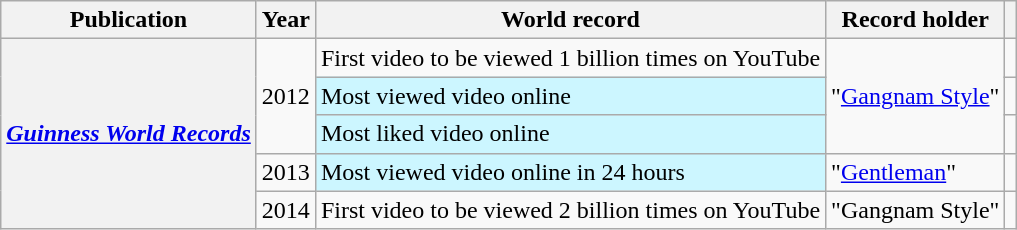<table class="wikitable plainrowheaders">
<tr>
<th scope="col">Publication</th>
<th scope="col">Year</th>
<th scope="col">World record</th>
<th scope="col">Record holder</th>
<th scope="col"></th>
</tr>
<tr>
<th rowspan="5" scope="row"><em><a href='#'>Guinness World Records</a></em></th>
<td rowspan="3" style="text-align:center">2012</td>
<td>First video to be viewed 1 billion times on YouTube</td>
<td rowspan="3">"<a href='#'>Gangnam Style</a>"</td>
<td style="text-align:center"></td>
</tr>
<tr>
<td style="background-color:#CCF6FF"> Most viewed video online</td>
<td style="text-align:center"></td>
</tr>
<tr>
<td style="background-color:#CCF6FF"> Most liked video online</td>
<td style="text-align:center"></td>
</tr>
<tr>
<td>2013</td>
<td style="background-color:#CCF6FF"> Most viewed video online in 24 hours</td>
<td>"<a href='#'>Gentleman</a>"</td>
<td style="text-align:center"></td>
</tr>
<tr>
<td>2014</td>
<td>First video to be viewed 2 billion times on YouTube</td>
<td>"Gangnam Style"</td>
<td style="text-align:center"></td>
</tr>
</table>
